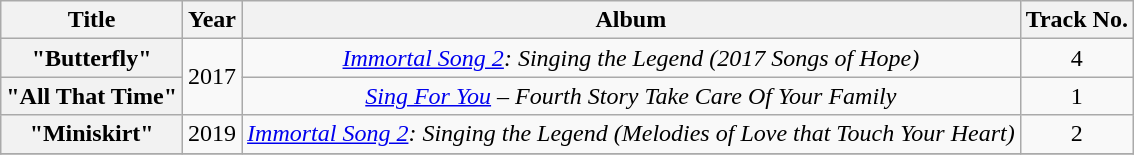<table class="wikitable plainrowheaders" style="text-align:center;">
<tr>
<th>Title</th>
<th>Year</th>
<th>Album</th>
<th>Track No.</th>
</tr>
<tr>
<th scope="row">"Butterfly"</th>
<td rowspan="2">2017</td>
<td><em><a href='#'>Immortal Song 2</a>: Singing the Legend (2017 Songs of Hope)</em></td>
<td>4</td>
</tr>
<tr>
<th scope="row">"All That Time" </th>
<td><em><a href='#'>Sing For You</a> – Fourth Story Take Care Of Your Family</em></td>
<td>1</td>
</tr>
<tr>
<th scope="row">"Miniskirt" </th>
<td rowspan="1">2019</td>
<td><em><a href='#'>Immortal Song 2</a>: Singing the Legend (Melodies of Love that Touch Your Heart)</em></td>
<td>2</td>
</tr>
<tr>
</tr>
</table>
